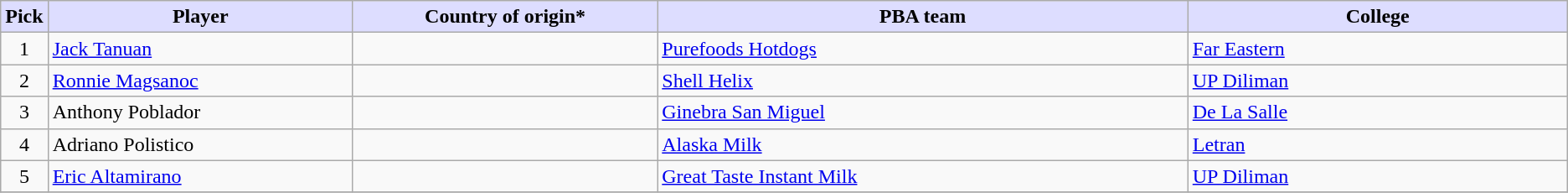<table class="wikitable">
<tr>
<th style="background:#DDDDFF;">Pick</th>
<th style="background:#DDDDFF;" width="20%">Player</th>
<th style="background:#DDDDFF;" width="20%">Country of origin*</th>
<th style="background:#DDDDFF;" width="35%">PBA team</th>
<th style="background:#DDDDFF;" width="25%">College</th>
</tr>
<tr>
<td align=center>1</td>
<td><a href='#'>Jack Tanuan</a></td>
<td></td>
<td><a href='#'>Purefoods Hotdogs</a></td>
<td><a href='#'>Far Eastern</a></td>
</tr>
<tr>
<td align=center>2</td>
<td><a href='#'>Ronnie Magsanoc</a></td>
<td></td>
<td><a href='#'>Shell Helix</a></td>
<td><a href='#'>UP Diliman</a></td>
</tr>
<tr>
<td align=center>3</td>
<td>Anthony Poblador</td>
<td></td>
<td><a href='#'>Ginebra San Miguel</a></td>
<td><a href='#'>De La Salle</a></td>
</tr>
<tr>
<td align=center>4</td>
<td>Adriano Polistico</td>
<td></td>
<td><a href='#'>Alaska Milk</a></td>
<td><a href='#'>Letran</a></td>
</tr>
<tr>
<td align=center>5</td>
<td><a href='#'>Eric Altamirano</a></td>
<td></td>
<td><a href='#'>Great Taste Instant Milk</a></td>
<td><a href='#'>UP Diliman</a></td>
</tr>
<tr>
</tr>
</table>
